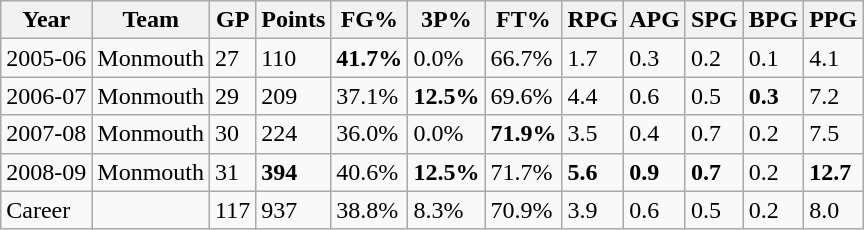<table class="wikitable">
<tr>
<th>Year</th>
<th>Team</th>
<th>GP</th>
<th>Points</th>
<th>FG%</th>
<th>3P%</th>
<th>FT%</th>
<th>RPG</th>
<th>APG</th>
<th>SPG</th>
<th>BPG</th>
<th>PPG</th>
</tr>
<tr>
<td>2005-06</td>
<td>Monmouth</td>
<td>27</td>
<td>110</td>
<td><strong>41.7%</strong></td>
<td>0.0%</td>
<td>66.7%</td>
<td>1.7</td>
<td>0.3</td>
<td>0.2</td>
<td>0.1</td>
<td>4.1</td>
</tr>
<tr>
<td>2006-07</td>
<td>Monmouth</td>
<td>29</td>
<td>209</td>
<td>37.1%</td>
<td><strong>12.5%</strong></td>
<td>69.6%</td>
<td>4.4</td>
<td>0.6</td>
<td>0.5</td>
<td><strong>0.3</strong></td>
<td>7.2</td>
</tr>
<tr>
<td>2007-08</td>
<td>Monmouth</td>
<td>30</td>
<td>224</td>
<td>36.0%</td>
<td>0.0%</td>
<td><strong>71.9%</strong></td>
<td>3.5</td>
<td>0.4</td>
<td>0.7</td>
<td>0.2</td>
<td>7.5</td>
</tr>
<tr>
<td>2008-09</td>
<td>Monmouth</td>
<td>31</td>
<td><strong>394</strong></td>
<td>40.6%</td>
<td><strong>12.5%</strong></td>
<td>71.7%</td>
<td><strong>5.6</strong></td>
<td><strong>0.9</strong></td>
<td><strong>0.7</strong></td>
<td>0.2</td>
<td><strong>12.7</strong></td>
</tr>
<tr>
<td>Career</td>
<td></td>
<td>117</td>
<td>937</td>
<td>38.8%</td>
<td>8.3%</td>
<td>70.9%</td>
<td>3.9</td>
<td>0.6</td>
<td>0.5</td>
<td>0.2</td>
<td>8.0</td>
</tr>
</table>
